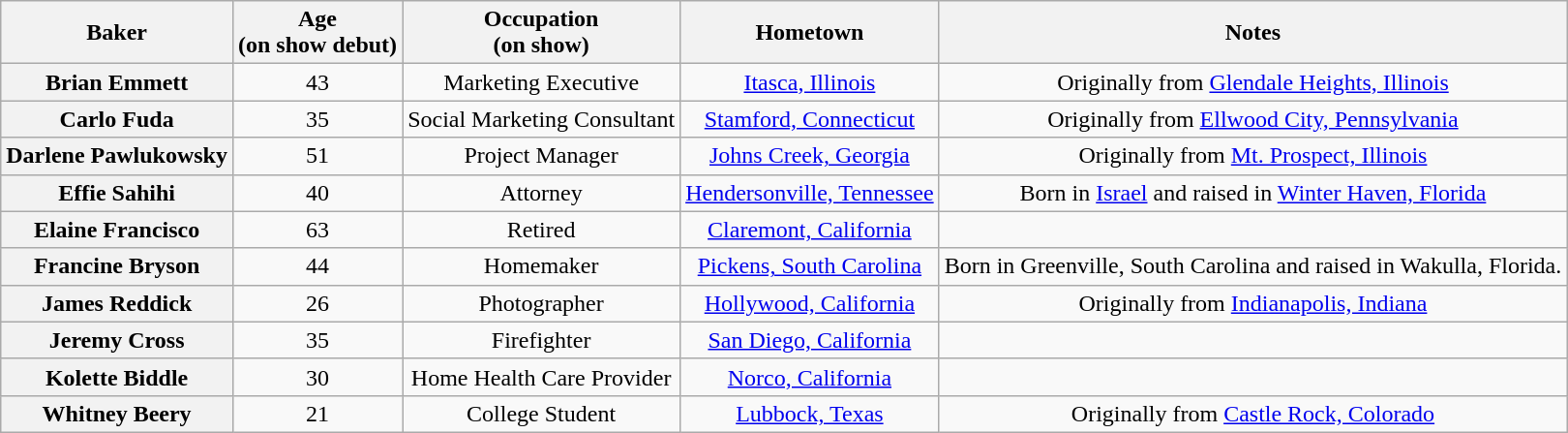<table class="wikitable sortable" style="text-align:center">
<tr>
<th scope="col">Baker</th>
<th scope="col">Age<br>(on show debut)</th>
<th scope="col" class="unsortable">Occupation<br>(on show)</th>
<th scope="col" class="unsortable">Hometown</th>
<th scope="col" class="unsortable">Notes</th>
</tr>
<tr>
<th scope="row">Brian Emmett</th>
<td>43</td>
<td>Marketing Executive</td>
<td><a href='#'>Itasca, Illinois</a></td>
<td>Originally from <a href='#'>Glendale Heights, Illinois</a><br></td>
</tr>
<tr>
<th scope="row">Carlo Fuda</th>
<td>35</td>
<td>Social Marketing Consultant</td>
<td><a href='#'>Stamford, Connecticut</a></td>
<td>Originally from <a href='#'>Ellwood City, Pennsylvania</a></td>
</tr>
<tr>
<th scope="row">Darlene Pawlukowsky</th>
<td>51</td>
<td>Project Manager</td>
<td><a href='#'>Johns Creek, Georgia</a></td>
<td>Originally from <a href='#'>Mt. Prospect, Illinois</a></td>
</tr>
<tr>
<th scope="row">Effie Sahihi</th>
<td>40</td>
<td>Attorney</td>
<td><a href='#'>Hendersonville, Tennessee</a></td>
<td>Born in <a href='#'>Israel</a> and raised in <a href='#'>Winter Haven, Florida</a></td>
</tr>
<tr>
<th scope="row">Elaine Francisco</th>
<td>63</td>
<td>Retired</td>
<td><a href='#'>Claremont, California</a></td>
<td></td>
</tr>
<tr>
<th scope="row">Francine Bryson</th>
<td>44</td>
<td>Homemaker</td>
<td><a href='#'>Pickens, South Carolina</a></td>
<td>Born in Greenville, South Carolina and raised in Wakulla, Florida.</td>
</tr>
<tr>
<th scope="row">James Reddick</th>
<td>26</td>
<td>Photographer</td>
<td><a href='#'>Hollywood, California</a></td>
<td>Originally from <a href='#'>Indianapolis, Indiana</a></td>
</tr>
<tr>
<th scope="row">Jeremy Cross</th>
<td>35</td>
<td>Firefighter</td>
<td><a href='#'>San Diego, California</a></td>
<td></td>
</tr>
<tr>
<th scope="row">Kolette Biddle</th>
<td>30</td>
<td>Home Health Care Provider</td>
<td><a href='#'>Norco, California</a></td>
<td></td>
</tr>
<tr>
<th scope="row">Whitney Beery</th>
<td>21</td>
<td>College Student</td>
<td><a href='#'>Lubbock, Texas</a></td>
<td>Originally from <a href='#'>Castle Rock, Colorado</a></td>
</tr>
</table>
